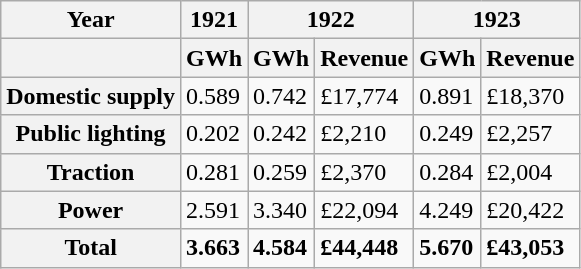<table class="wikitable">
<tr>
<th>Year</th>
<th>1921</th>
<th colspan="2">1922</th>
<th colspan="2">1923</th>
</tr>
<tr>
<th></th>
<th>GWh</th>
<th>GWh</th>
<th>Revenue</th>
<th>GWh</th>
<th>Revenue</th>
</tr>
<tr>
<th>Domestic supply</th>
<td>0.589</td>
<td>0.742</td>
<td>£17,774</td>
<td>0.891</td>
<td>£18,370</td>
</tr>
<tr>
<th>Public lighting</th>
<td>0.202</td>
<td>0.242</td>
<td>£2,210</td>
<td>0.249</td>
<td>£2,257</td>
</tr>
<tr>
<th>Traction</th>
<td>0.281</td>
<td>0.259</td>
<td>£2,370</td>
<td>0.284</td>
<td>£2,004</td>
</tr>
<tr>
<th>Power</th>
<td>2.591</td>
<td>3.340</td>
<td>£22,094</td>
<td>4.249</td>
<td>£20,422</td>
</tr>
<tr>
<th>Total</th>
<td><strong>3.663</strong></td>
<td><strong>4.584</strong></td>
<td><strong>£44,448</strong></td>
<td><strong>5.670</strong></td>
<td><strong>£43,053</strong></td>
</tr>
</table>
